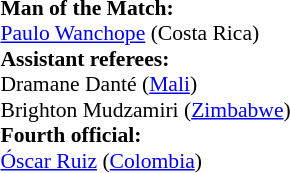<table width=100% style="font-size: 90%">
<tr>
<td><br><strong>Man of the Match:</strong>
<br><a href='#'>Paulo Wanchope</a> (Costa Rica)<br><strong>Assistant referees:</strong>
<br>Dramane Danté (<a href='#'>Mali</a>)
<br>Brighton Mudzamiri (<a href='#'>Zimbabwe</a>)
<br><strong>Fourth official:</strong>
<br><a href='#'>Óscar Ruiz</a> (<a href='#'>Colombia</a>)</td>
</tr>
</table>
